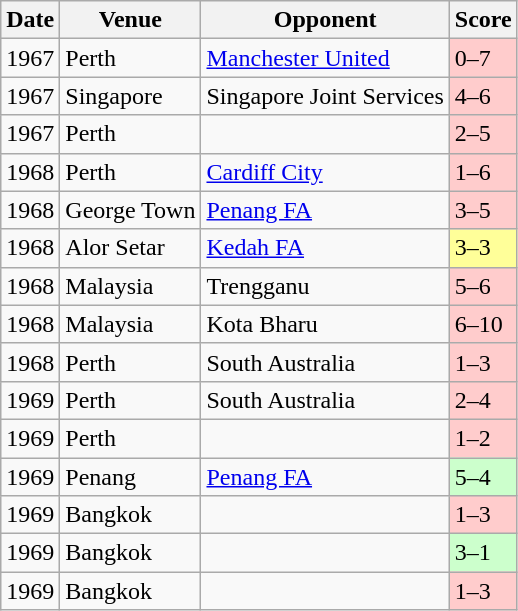<table class="wikitable" style="text-align:left">
<tr>
<th>Date</th>
<th>Venue</th>
<th>Opponent</th>
<th>Score</th>
</tr>
<tr>
<td>1967</td>
<td>Perth</td>
<td> <a href='#'>Manchester United</a></td>
<td bgcolor=ffcccc>0–7</td>
</tr>
<tr>
<td>1967</td>
<td>Singapore</td>
<td> Singapore Joint Services</td>
<td bgcolor=ffcccc>4–6</td>
</tr>
<tr>
<td>1967</td>
<td>Perth</td>
<td></td>
<td bgcolor=ffcccc>2–5</td>
</tr>
<tr>
<td>1968</td>
<td>Perth</td>
<td> <a href='#'>Cardiff City</a></td>
<td bgcolor=ffcccc>1–6</td>
</tr>
<tr>
<td>1968</td>
<td>George Town</td>
<td> <a href='#'>Penang FA</a></td>
<td bgcolor=ffcccc>3–5</td>
</tr>
<tr>
<td>1968</td>
<td>Alor Setar</td>
<td> <a href='#'>Kedah FA</a></td>
<td bgcolor=ffff99>3–3</td>
</tr>
<tr>
<td>1968</td>
<td>Malaysia</td>
<td> Trengganu</td>
<td bgcolor=ffcccc>5–6</td>
</tr>
<tr>
<td>1968</td>
<td>Malaysia</td>
<td> Kota Bharu</td>
<td bgcolor=ffcccc>6–10</td>
</tr>
<tr>
<td>1968</td>
<td>Perth</td>
<td> South Australia</td>
<td bgcolor=ffcccc>1–3</td>
</tr>
<tr>
<td>1969</td>
<td>Perth</td>
<td> South Australia</td>
<td bgcolor=ffcccc>2–4</td>
</tr>
<tr>
<td>1969</td>
<td>Perth</td>
<td></td>
<td bgcolor=ffcccc>1–2</td>
</tr>
<tr>
<td>1969</td>
<td>Penang</td>
<td> <a href='#'>Penang FA</a></td>
<td bgcolor=ccffcc>5–4</td>
</tr>
<tr>
<td>1969</td>
<td>Bangkok</td>
<td></td>
<td bgcolor=ffcccc>1–3</td>
</tr>
<tr>
<td>1969</td>
<td>Bangkok</td>
<td></td>
<td bgcolor=ccffcc>3–1</td>
</tr>
<tr>
<td>1969</td>
<td>Bangkok</td>
<td></td>
<td bgcolor=ffcccc>1–3</td>
</tr>
</table>
